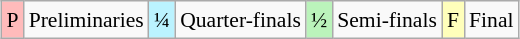<table class="wikitable" style="margin:0.5em auto; font-size:90%; line-height:1.25em;">
<tr>
<td bgcolor="#FFBBBB" align=center>P</td>
<td>Preliminaries</td>
<td bgcolor="#BBF3FF" align=center>¼</td>
<td>Quarter-finals</td>
<td bgcolor="#BBF3BB" align=center>½</td>
<td>Semi-finals</td>
<td bgcolor="#FFFFBB" align=center>F</td>
<td>Final</td>
</tr>
</table>
